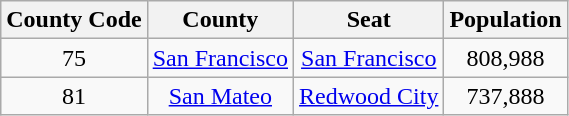<table class="wikitable sortable" style="text-align:center;">
<tr>
<th> County Code</th>
<th>County</th>
<th>Seat</th>
<th>Population</th>
</tr>
<tr>
<td>75</td>
<td><a href='#'>San Francisco</a></td>
<td><a href='#'>San Francisco</a></td>
<td>808,988</td>
</tr>
<tr>
<td>81</td>
<td><a href='#'>San Mateo</a></td>
<td><a href='#'>Redwood City</a></td>
<td>737,888</td>
</tr>
</table>
